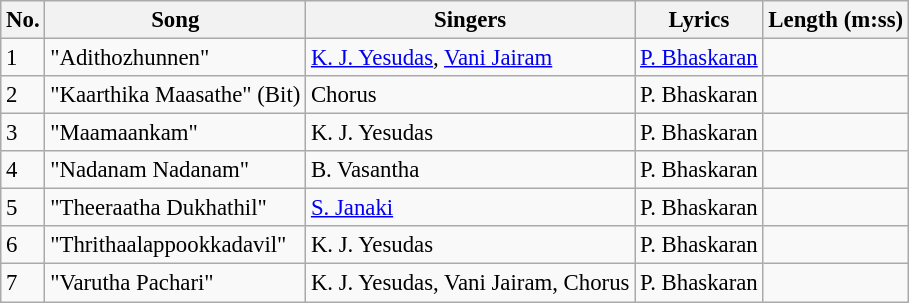<table class="wikitable" style="font-size:95%;">
<tr>
<th>No.</th>
<th>Song</th>
<th>Singers</th>
<th>Lyrics</th>
<th>Length (m:ss)</th>
</tr>
<tr>
<td>1</td>
<td>"Adithozhunnen"</td>
<td><a href='#'>K. J. Yesudas</a>, <a href='#'>Vani Jairam</a></td>
<td><a href='#'>P. Bhaskaran</a></td>
<td></td>
</tr>
<tr>
<td>2</td>
<td>"Kaarthika Maasathe" (Bit)</td>
<td>Chorus</td>
<td>P. Bhaskaran</td>
<td></td>
</tr>
<tr>
<td>3</td>
<td>"Maamaankam"</td>
<td>K. J. Yesudas</td>
<td>P. Bhaskaran</td>
<td></td>
</tr>
<tr>
<td>4</td>
<td>"Nadanam Nadanam"</td>
<td>B. Vasantha</td>
<td>P. Bhaskaran</td>
<td></td>
</tr>
<tr>
<td>5</td>
<td>"Theeraatha Dukhathil"</td>
<td><a href='#'>S. Janaki</a></td>
<td>P. Bhaskaran</td>
<td></td>
</tr>
<tr>
<td>6</td>
<td>"Thrithaalappookkadavil"</td>
<td>K. J. Yesudas</td>
<td>P. Bhaskaran</td>
<td></td>
</tr>
<tr>
<td>7</td>
<td>"Varutha Pachari"</td>
<td>K. J. Yesudas, Vani Jairam, Chorus</td>
<td>P. Bhaskaran</td>
<td></td>
</tr>
</table>
